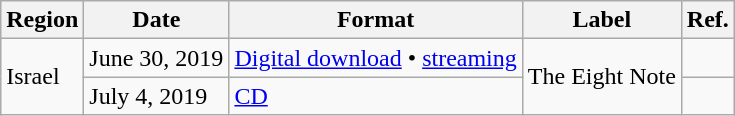<table class="wikitable">
<tr>
<th>Region</th>
<th>Date</th>
<th>Format</th>
<th>Label</th>
<th>Ref.</th>
</tr>
<tr>
<td rowspan="2">Israel</td>
<td>June 30, 2019</td>
<td><a href='#'>Digital download</a> • <a href='#'>streaming</a></td>
<td rowspan="2">The Eight Note</td>
<td></td>
</tr>
<tr>
<td>July 4, 2019</td>
<td><a href='#'>CD</a></td>
<td></td>
</tr>
</table>
